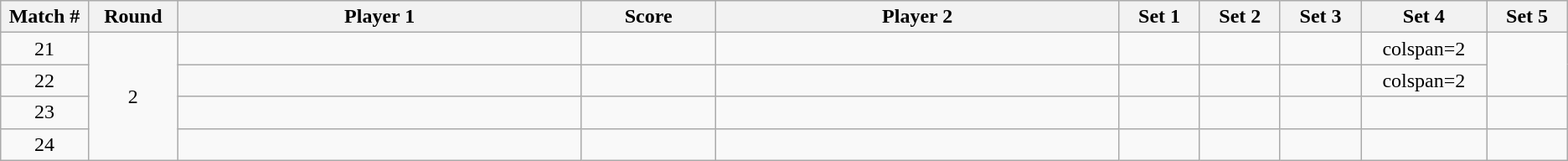<table class="wikitable">
<tr>
<th width="2%">Match #</th>
<th width="2%">Round</th>
<th width="15%">Player 1</th>
<th width="5%">Score</th>
<th width="15%">Player 2</th>
<th width="3%">Set 1</th>
<th width="3%">Set 2</th>
<th width="3%">Set 3</th>
<th width="3%">Set 4</th>
<th width="3%">Set 5</th>
</tr>
<tr style=text-align:center;>
<td>21</td>
<td rowspan=4>2</td>
<td></td>
<td></td>
<td></td>
<td></td>
<td></td>
<td></td>
<td>colspan=2</td>
</tr>
<tr style=text-align:center;>
<td>22</td>
<td></td>
<td></td>
<td></td>
<td></td>
<td></td>
<td></td>
<td>colspan=2</td>
</tr>
<tr style=text-align:center;>
<td>23</td>
<td></td>
<td></td>
<td></td>
<td></td>
<td></td>
<td></td>
<td></td>
<td></td>
</tr>
<tr style=text-align:center;>
<td>24</td>
<td></td>
<td></td>
<td></td>
<td></td>
<td></td>
<td></td>
<td></td>
<td></td>
</tr>
</table>
